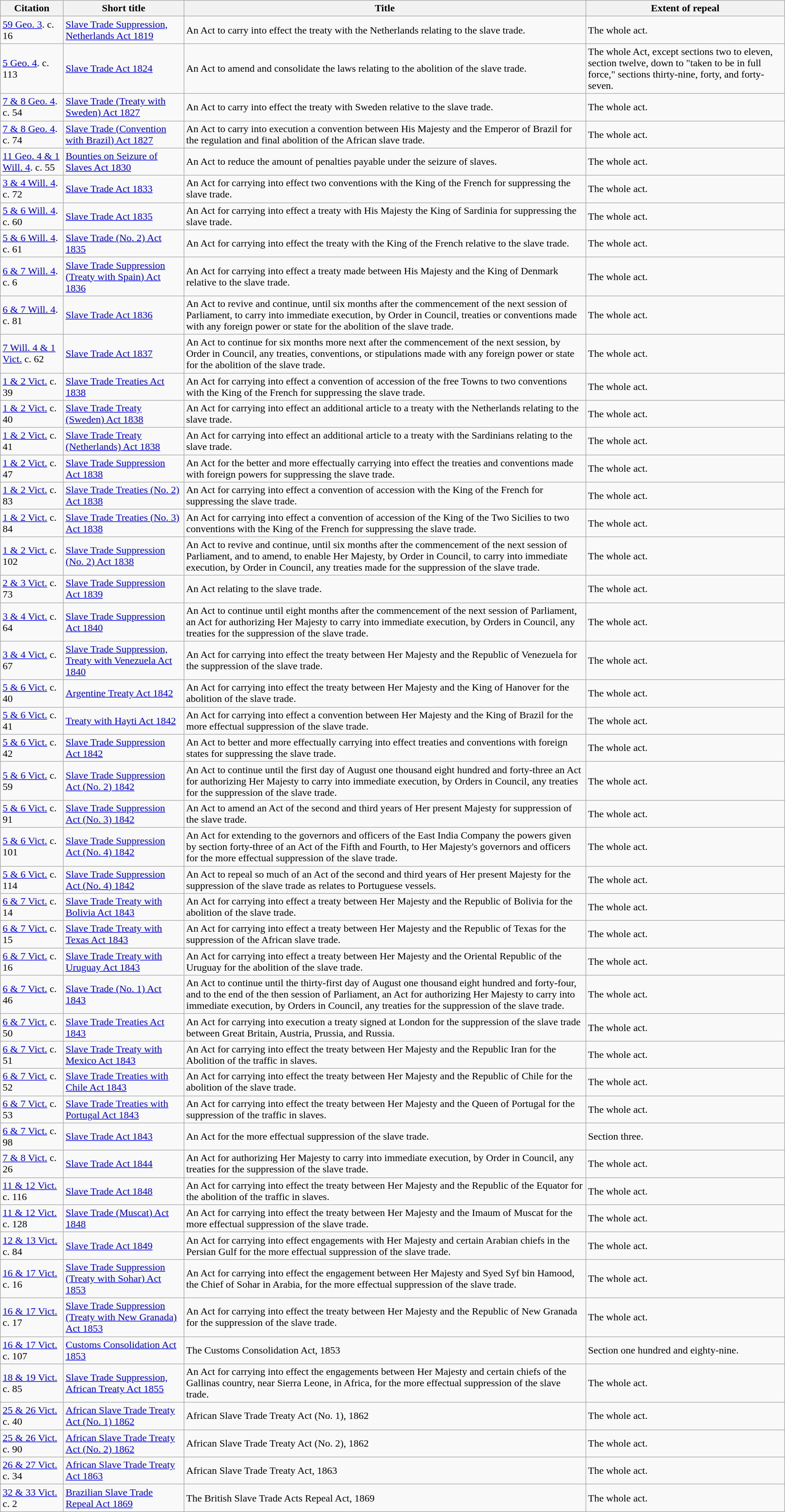<table class="wikitable">
<tr>
<th>Citation</th>
<th>Short title</th>
<th>Title</th>
<th>Extent of repeal</th>
</tr>
<tr>
<td><a href='#'>59 Geo. 3</a>. c. 16</td>
<td><a href='#'>Slave Trade Suppression, Netherlands Act 1819</a></td>
<td>An Act to carry into effect the treaty with the Netherlands relating to the slave trade.</td>
<td>The whole act.</td>
</tr>
<tr>
<td><a href='#'>5 Geo. 4</a>. c. 113</td>
<td><a href='#'>Slave Trade Act 1824</a></td>
<td>An Act to amend and consolidate the laws relating to the abolition of the slave trade.</td>
<td>The whole Act, except sections two to eleven, section twelve, down to "taken to be in full force," sections thirty-nine, forty, and forty-seven.</td>
</tr>
<tr>
<td><a href='#'>7 & 8 Geo. 4</a>. c. 54</td>
<td><a href='#'>Slave Trade (Treaty with Sweden) Act 1827</a></td>
<td>An Act to carry into effect the treaty with Sweden relative to the slave trade.</td>
<td>The whole act.</td>
</tr>
<tr>
<td><a href='#'>7 & 8 Geo. 4</a>. c. 74</td>
<td><a href='#'>Slave Trade (Convention with Brazil) Act 1827</a></td>
<td>An Act to carry into execution a convention between His Majesty and the Emperor of Brazil for the regulation and final abolition of the African slave trade.</td>
<td>The whole act.</td>
</tr>
<tr>
<td><a href='#'>11 Geo. 4 & 1 Will. 4</a>. c. 55</td>
<td><a href='#'>Bounties on Seizure of Slaves Act 1830</a></td>
<td>An Act to reduce the amount of penalties payable under the seizure of slaves.</td>
<td>The whole act.</td>
</tr>
<tr>
<td><a href='#'>3 & 4 Will. 4</a>. c. 72</td>
<td><a href='#'>Slave Trade Act 1833</a></td>
<td>An Act for carrying into effect two conventions with the King of the French for suppressing the slave trade.</td>
<td>The whole act.</td>
</tr>
<tr>
<td><a href='#'>5 & 6 Will. 4</a>. c. 60</td>
<td><a href='#'>Slave Trade Act 1835</a></td>
<td>An Act for carrying into effect a treaty with His Majesty the King of Sardinia for suppressing the slave trade.</td>
<td>The whole act.</td>
</tr>
<tr>
<td><a href='#'>5 & 6 Will. 4</a>. c. 61</td>
<td><a href='#'>Slave Trade (No. 2) Act 1835</a></td>
<td>An Act for carrying into effect the treaty with the King of the French relative to the slave trade.</td>
<td>The whole act.</td>
</tr>
<tr>
<td><a href='#'>6 & 7 Will. 4</a>. c. 6</td>
<td><a href='#'>Slave Trade Suppression (Treaty with Spain) Act 1836</a></td>
<td>An Act for carrying into effect a treaty made between His Majesty and the King of Denmark relative to the slave trade.</td>
<td>The whole act.</td>
</tr>
<tr>
<td><a href='#'>6 & 7 Will. 4</a>. c. 81</td>
<td><a href='#'>Slave Trade Act 1836</a></td>
<td>An Act to revive and continue, until six months after the commencement of the next session of Parliament, to carry into immediate execution, by Order in Council, treaties or conventions made with any foreign power or state for the abolition of the slave trade.</td>
<td>The whole act.</td>
</tr>
<tr>
<td><a href='#'>7 Will. 4 & 1 Vict.</a> c. 62</td>
<td><a href='#'>Slave Trade Act 1837</a></td>
<td>An Act to continue for six months more next after the commencement of the next session, by Order in Council, any treaties, conventions, or stipulations made with any foreign power or state for the abolition of the slave trade.</td>
<td>The whole act.</td>
</tr>
<tr>
<td><a href='#'>1 & 2 Vict.</a> c. 39</td>
<td><a href='#'>Slave Trade Treaties Act 1838</a></td>
<td>An Act for carrying into effect a convention of accession of the free Towns to two conventions with the King of the French for suppressing the slave trade.</td>
<td>The whole act.</td>
</tr>
<tr>
<td><a href='#'>1 & 2 Vict.</a> c. 40</td>
<td><a href='#'>Slave Trade Treaty (Sweden) Act 1838</a></td>
<td>An Act for carrying into effect an additional article to a treaty with the Netherlands relating to the slave trade.</td>
<td>The whole act.</td>
</tr>
<tr>
<td><a href='#'>1 & 2 Vict.</a> c. 41</td>
<td><a href='#'>Slave Trade Treaty (Netherlands) Act 1838</a></td>
<td>An Act for carrying into effect an additional article to a treaty with the Sardinians relating to the slave trade.</td>
<td>The whole act.</td>
</tr>
<tr>
<td><a href='#'>1 & 2 Vict.</a> c. 47</td>
<td><a href='#'>Slave Trade Suppression Act 1838</a></td>
<td>An Act for the better and more effectually carrying into effect the treaties and conventions made with foreign powers for suppressing the slave trade.</td>
<td>The whole act.</td>
</tr>
<tr>
<td><a href='#'>1 & 2 Vict.</a> c. 83</td>
<td><a href='#'>Slave Trade Treaties (No. 2) Act 1838</a></td>
<td>An Act for carrying into effect a convention of accession with the King of the French for suppressing the slave trade.</td>
<td>The whole act.</td>
</tr>
<tr>
<td><a href='#'>1 & 2 Vict.</a> c. 84</td>
<td><a href='#'>Slave Trade Treaties (No. 3) Act 1838</a></td>
<td>An Act for carrying into effect a convention of accession of the King of the Two Sicilies to two conventions with the King of the French for suppressing the slave trade.</td>
<td>The whole act.</td>
</tr>
<tr>
<td><a href='#'>1 & 2 Vict.</a> c. 102</td>
<td><a href='#'>Slave Trade Suppression (No. 2) Act 1838</a></td>
<td>An Act to revive and continue, until six months after the commencement of the next session of Parliament, and to amend, to enable Her Majesty, by Order in Council, to carry into immediate execution, by Order in Council, any treaties made for the suppression of the slave trade.</td>
<td>The whole act.</td>
</tr>
<tr>
<td><a href='#'>2 & 3 Vict.</a> c. 73</td>
<td><a href='#'>Slave Trade Suppression Act 1839</a></td>
<td>An Act relating to the slave trade.</td>
<td>The whole act.</td>
</tr>
<tr>
<td><a href='#'>3 & 4 Vict.</a> c. 64</td>
<td><a href='#'>Slave Trade Suppression Act 1840</a></td>
<td>An Act to continue until eight months after the commencement of the next session of Parliament, an Act for authorizing Her Majesty to carry into immediate execution, by Orders in Council, any treaties for the suppression of the slave trade.</td>
<td>The whole act.</td>
</tr>
<tr>
<td><a href='#'>3 & 4 Vict.</a> c. 67</td>
<td><a href='#'>Slave Trade Suppression, Treaty with Venezuela Act 1840</a></td>
<td>An Act for carrying into effect the treaty between Her Majesty and the Republic of Venezuela for the suppression of the slave trade.</td>
<td>The whole act.</td>
</tr>
<tr>
<td><a href='#'>5 & 6 Vict.</a> c. 40</td>
<td><a href='#'>Argentine Treaty Act 1842</a></td>
<td>An Act for carrying into effect the treaty between Her Majesty and the King of Hanover for the abolition of the slave trade.</td>
<td>The whole act.</td>
</tr>
<tr>
<td><a href='#'>5 & 6 Vict.</a> c. 41</td>
<td><a href='#'>Treaty with Hayti Act 1842</a></td>
<td>An Act for carrying into effect a convention between Her Majesty and the King of Brazil for the more effectual suppression of the slave trade.</td>
<td>The whole act.</td>
</tr>
<tr>
<td><a href='#'>5 & 6 Vict.</a> c. 42</td>
<td><a href='#'>Slave Trade Suppression Act 1842</a></td>
<td>An Act to better and more effectually carrying into effect treaties and conventions with foreign states for suppressing the slave trade.</td>
<td>The whole act.</td>
</tr>
<tr>
<td><a href='#'>5 & 6 Vict.</a> c. 59</td>
<td><a href='#'>Slave Trade Suppression Act (No. 2) 1842</a></td>
<td>An Act to continue until the first day of August one thousand eight hundred and forty-three an Act for authorizing Her Majesty to carry into immediate execution, by Orders in Council, any treaties for the suppression of the slave trade.</td>
<td>The whole act.</td>
</tr>
<tr>
<td><a href='#'>5 & 6 Vict.</a> c. 91</td>
<td><a href='#'>Slave Trade Suppression Act (No. 3) 1842</a></td>
<td>An Act to amend an Act of the second and third years of Her present Majesty for suppression of the slave trade.</td>
<td>The whole act.</td>
</tr>
<tr>
<td><a href='#'>5 & 6 Vict.</a> c. 101</td>
<td><a href='#'>Slave Trade Suppression Act (No. 4) 1842</a></td>
<td>An Act for extending to the governors and officers of the East India Company the powers given by section forty-three of an Act of the Fifth and Fourth, to Her Majesty's governors and officers for the more effectual suppression of the slave trade.</td>
<td>The whole act.</td>
</tr>
<tr>
<td><a href='#'>5 & 6 Vict.</a> c. 114</td>
<td><a href='#'>Slave Trade Suppression Act (No. 4) 1842</a></td>
<td>An Act to repeal so much of an Act of the second and third years of Her present Majesty for the suppression of the slave trade as relates to Portuguese vessels.</td>
<td>The whole act.</td>
</tr>
<tr>
<td><a href='#'>6 & 7 Vict.</a> c. 14</td>
<td><a href='#'>Slave Trade Treaty with Bolivia Act 1843</a></td>
<td>An Act for carrying into effect a treaty between Her Majesty and the Republic of Bolivia for the abolition of the slave trade.</td>
<td>The whole act.</td>
</tr>
<tr>
<td><a href='#'>6 & 7 Vict.</a> c. 15</td>
<td><a href='#'>Slave Trade Treaty with Texas Act 1843</a></td>
<td>An Act for carrying into effect a treaty between Her Majesty and the Republic of Texas for the suppression of the African slave trade.</td>
<td>The whole act.</td>
</tr>
<tr>
<td><a href='#'>6 & 7 Vict.</a> c. 16</td>
<td><a href='#'>Slave Trade Treaty with Uruguay Act 1843</a></td>
<td>An Act for carrying into effect a treaty between Her Majesty and the Oriental Republic of the Uruguay for the abolition of the slave trade.</td>
<td>The whole act.</td>
</tr>
<tr>
<td><a href='#'>6 & 7 Vict.</a> c. 46</td>
<td><a href='#'>Slave Trade (No. 1) Act 1843</a></td>
<td>An Act to continue until the thirty-first day of August one thousand eight hundred and forty-four, and to the end of the then session of Parliament, an Act for authorizing Her Majesty to carry into immediate execution, by Orders in Council, any treaties for the suppression of the slave trade.</td>
<td>The whole act.</td>
</tr>
<tr>
<td><a href='#'>6 & 7 Vict.</a> c. 50</td>
<td><a href='#'>Slave Trade Treaties Act 1843</a></td>
<td>An Act for carrying into execution a treaty signed at London for the suppression of the slave trade between Great Britain, Austria, Prussia, and Russia.</td>
<td>The whole act.</td>
</tr>
<tr>
<td><a href='#'>6 & 7 Vict.</a> c. 51</td>
<td><a href='#'>Slave Trade Treaty with Mexico Act 1843</a></td>
<td>An Act for carrying into effect the treaty between Her Majesty and the Republic Iran for the Abolition of the traffic in slaves.</td>
<td>The whole act.</td>
</tr>
<tr>
<td><a href='#'>6 & 7 Vict.</a> c. 52</td>
<td><a href='#'>Slave Trade Treaties with Chile Act 1843</a></td>
<td>An Act for carrying into effect the treaty between Her Majesty and the Republic of Chile for the abolition of the slave trade.</td>
<td>The whole act.</td>
</tr>
<tr>
<td><a href='#'>6 & 7 Vict.</a> c. 53</td>
<td><a href='#'>Slave Trade Treaties with Portugal Act 1843</a></td>
<td>An Act for carrying into effect the treaty between Her Majesty and the Queen of Portugal for the suppression of the traffic in slaves.</td>
<td>The whole act.</td>
</tr>
<tr>
<td><a href='#'>6 & 7 Vict.</a> c. 98</td>
<td><a href='#'>Slave Trade Act 1843</a></td>
<td>An Act for the more effectual suppression of the slave trade.</td>
<td>Section three.</td>
</tr>
<tr>
<td><a href='#'>7 & 8 Vict.</a> c. 26</td>
<td><a href='#'>Slave Trade Act 1844</a></td>
<td>An Act for authorizing Her Majesty to carry into immediate execution, by Order in Council, any treaties for the suppression of the slave trade.</td>
<td>The whole act.</td>
</tr>
<tr>
<td><a href='#'>11 & 12 Vict.</a> c. 116</td>
<td><a href='#'>Slave Trade Act 1848</a></td>
<td>An Act for carrying into effect the treaty between Her Majesty and the Republic of the Equator for the abolition of the traffic in slaves.</td>
<td>The whole act.</td>
</tr>
<tr>
<td><a href='#'>11 & 12 Vict.</a> c. 128</td>
<td><a href='#'>Slave Trade (Muscat) Act 1848</a></td>
<td>An Act for carrying into effect the treaty between Her Majesty and the Imaum of Muscat for the more effectual suppression of the slave trade.</td>
<td>The whole act.</td>
</tr>
<tr>
<td><a href='#'>12 & 13 Vict.</a> c. 84</td>
<td><a href='#'>Slave Trade Act 1849</a></td>
<td>An Act for carrying into effect engagements with Her Majesty and certain Arabian chiefs in the Persian Gulf for the more effectual suppression of the slave trade.</td>
<td>The whole act.</td>
</tr>
<tr>
<td><a href='#'>16 & 17 Vict.</a> c. 16</td>
<td><a href='#'>Slave Trade Suppression (Treaty with Sohar) Act 1853</a></td>
<td>An Act for carrying into effect the engagement between Her Majesty and Syed Syf bin Hamood, the Chief of Sohar in Arabia, for the more effectual suppression of the slave trade.</td>
<td>The whole act.</td>
</tr>
<tr>
<td><a href='#'>16 & 17 Vict.</a> c. 17</td>
<td><a href='#'>Slave Trade Suppression (Treaty with New Granada) Act 1853</a></td>
<td>An Act for carrying into effect the treaty between Her Majesty and the Republic of New Granada for the suppression of the slave trade.</td>
<td>The whole act.</td>
</tr>
<tr>
<td><a href='#'>16 & 17 Vict.</a> c. 107</td>
<td><a href='#'>Customs Consolidation Act 1853</a></td>
<td>The Customs Consolidation Act, 1853</td>
<td>Section one hundred and eighty-nine.</td>
</tr>
<tr>
<td><a href='#'>18 & 19 Vict.</a> c. 85</td>
<td><a href='#'>Slave Trade Suppression, African Treaty Act 1855</a></td>
<td>An Act for carrying into effect the engagements between Her Majesty and certain chiefs of the Gallinas country, near Sierra Leone, in Africa, for the more effectual suppression of the slave trade.</td>
<td>The whole act.</td>
</tr>
<tr>
<td><a href='#'>25 & 26 Vict.</a> c. 40</td>
<td><a href='#'>African Slave Trade Treaty Act (No. 1) 1862</a></td>
<td>African Slave Trade Treaty Act (No. 1), 1862</td>
<td>The whole act.</td>
</tr>
<tr>
<td><a href='#'>25 & 26 Vict.</a> c. 90</td>
<td><a href='#'>African Slave Trade Treaty Act (No. 2) 1862</a></td>
<td>African Slave Trade Treaty Act (No. 2), 1862</td>
<td>The whole act.</td>
</tr>
<tr>
<td><a href='#'>26 & 27 Vict.</a> c. 34</td>
<td><a href='#'>African Slave Trade Treaty Act 1863</a></td>
<td>African Slave Trade Treaty Act, 1863</td>
<td>The whole act.</td>
</tr>
<tr>
<td><a href='#'>32 & 33 Vict.</a> c. 2</td>
<td><a href='#'>Brazilian Slave Trade Repeal Act 1869</a></td>
<td>The British Slave Trade Acts Repeal Act, 1869</td>
<td>The whole act.</td>
</tr>
</table>
